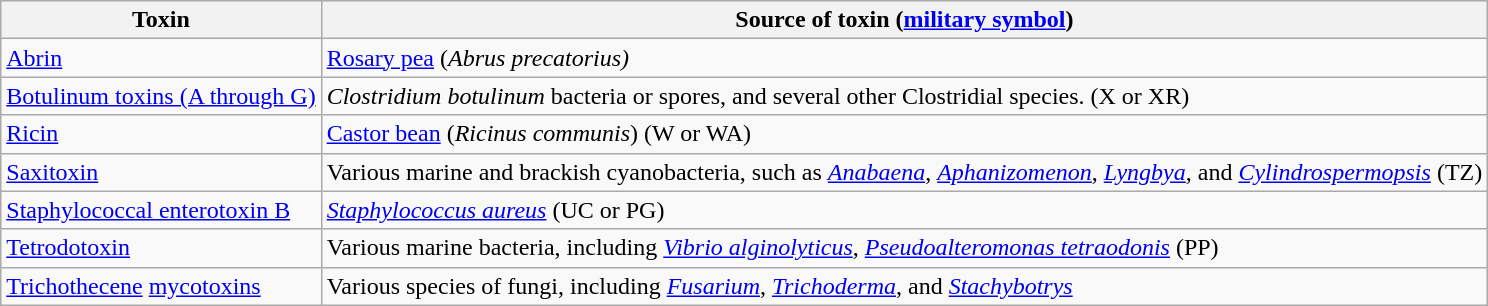<table class ="wikitable sortable">
<tr>
<th>Toxin</th>
<th>Source of toxin (<a href='#'>military symbol</a>)</th>
</tr>
<tr>
<td><a href='#'>Abrin</a></td>
<td><a href='#'>Rosary pea</a> (<em>Abrus precatorius)</em></td>
</tr>
<tr>
<td><a href='#'>Botulinum toxins (A through G)</a></td>
<td><em>Clostridium botulinum</em> bacteria or spores, and several other Clostridial species. (X or XR)</td>
</tr>
<tr>
<td><a href='#'>Ricin</a></td>
<td><a href='#'>Castor bean</a> (<em>Ricinus communis</em>) (W or WA)</td>
</tr>
<tr>
<td><a href='#'>Saxitoxin</a></td>
<td>Various marine and brackish cyanobacteria, such as <em><a href='#'>Anabaena</a></em>, <em><a href='#'>Aphanizomenon</a></em>, <em><a href='#'>Lyngbya</a></em>, and <em><a href='#'>Cylindrospermopsis</a></em> (TZ)</td>
</tr>
<tr>
<td><a href='#'>Staphylococcal enterotoxin B</a></td>
<td><em><a href='#'>Staphylococcus aureus</a></em> (UC or PG)</td>
</tr>
<tr>
<td><a href='#'>Tetrodotoxin</a></td>
<td>Various marine bacteria, including <em><a href='#'>Vibrio alginolyticus</a></em>, <em><a href='#'>Pseudoalteromonas tetraodonis</a></em> (PP)</td>
</tr>
<tr>
<td><a href='#'>Trichothecene</a> <a href='#'>mycotoxins</a></td>
<td>Various species of fungi, including <em><a href='#'>Fusarium</a></em>, <em><a href='#'>Trichoderma</a></em>, and <em><a href='#'>Stachybotrys</a></em></td>
</tr>
</table>
